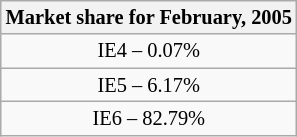<table class="wikitable floatleft" style="font-size: 85%; text-align: center;">
<tr>
<th>Market share for February, 2005</th>
</tr>
<tr>
<td>IE4 – 0.07%</td>
</tr>
<tr>
<td>IE5 – 6.17%</td>
</tr>
<tr>
<td>IE6 – 82.79%</td>
</tr>
</table>
